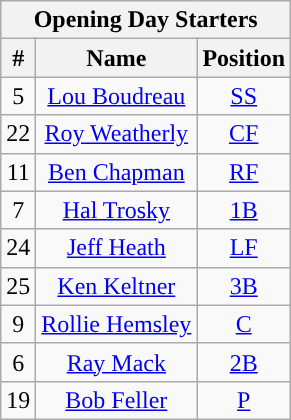<table class="wikitable" style="text-align:center">
<tr>
<th colspan="3">Opening Day Starters</th>
</tr>
<tr>
<th>#</th>
<th>Name</th>
<th>Position</th>
</tr>
<tr>
<td>5</td>
<td><a href='#'>Lou Boudreau</a></td>
<td><a href='#'>SS</a></td>
</tr>
<tr>
<td>22</td>
<td><a href='#'>Roy Weatherly</a></td>
<td><a href='#'>CF</a></td>
</tr>
<tr>
<td>11</td>
<td><a href='#'>Ben Chapman</a></td>
<td><a href='#'>RF</a></td>
</tr>
<tr>
<td>7</td>
<td><a href='#'>Hal Trosky</a></td>
<td><a href='#'>1B</a></td>
</tr>
<tr>
<td>24</td>
<td><a href='#'>Jeff Heath</a></td>
<td><a href='#'>LF</a></td>
</tr>
<tr>
<td>25</td>
<td><a href='#'>Ken Keltner</a></td>
<td><a href='#'>3B</a></td>
</tr>
<tr>
<td>9</td>
<td><a href='#'>Rollie Hemsley</a></td>
<td><a href='#'>C</a></td>
</tr>
<tr>
<td>6</td>
<td><a href='#'>Ray Mack</a></td>
<td><a href='#'>2B</a></td>
</tr>
<tr>
<td>19</td>
<td><a href='#'>Bob Feller</a></td>
<td><a href='#'>P</a></td>
</tr>
</table>
